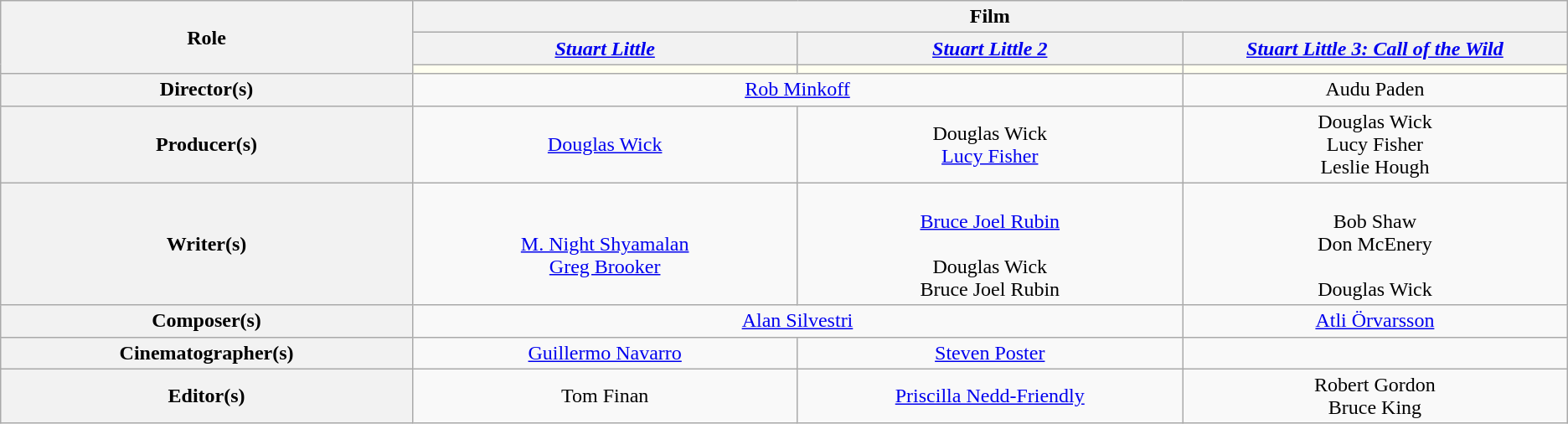<table class="wikitable" style="text-align:center;">
<tr>
<th rowspan="3" width="10%">Role</th>
<th colspan="3">Film</th>
</tr>
<tr>
<th width="10%"><em><a href='#'>Stuart Little</a></em></th>
<th width="10%"><em><a href='#'>Stuart Little 2</a></em></th>
<th width="10%"><em><a href='#'>Stuart Little 3: Call of the Wild</a></em></th>
</tr>
<tr>
<td style="background:ivory;"></td>
<td style="background:ivory;"></td>
<td style="background:ivory;"></td>
</tr>
<tr>
<th>Director(s)</th>
<td colspan="2"><a href='#'>Rob Minkoff</a></td>
<td>Audu Paden</td>
</tr>
<tr>
<th>Producer(s)</th>
<td><a href='#'>Douglas Wick</a></td>
<td>Douglas Wick<br><a href='#'>Lucy Fisher</a></td>
<td>Douglas Wick<br>Lucy Fisher<br>Leslie Hough</td>
</tr>
<tr>
<th>Writer(s)</th>
<td><br><a href='#'>M. Night Shyamalan</a><br><a href='#'>Greg Brooker</a></td>
<td><br><a href='#'>Bruce Joel Rubin</a><br><br>Douglas Wick<br>Bruce Joel Rubin</td>
<td><br>Bob Shaw<br>Don McEnery<br><br>Douglas Wick</td>
</tr>
<tr>
<th>Composer(s)</th>
<td colspan="2"><a href='#'>Alan Silvestri</a></td>
<td><a href='#'>Atli Örvarsson</a></td>
</tr>
<tr>
<th>Cinematographer(s)</th>
<td><a href='#'>Guillermo Navarro</a></td>
<td><a href='#'>Steven Poster</a></td>
<td></td>
</tr>
<tr>
<th>Editor(s)</th>
<td>Tom Finan</td>
<td><a href='#'>Priscilla Nedd-Friendly</a></td>
<td>Robert Gordon<br>Bruce King</td>
</tr>
</table>
